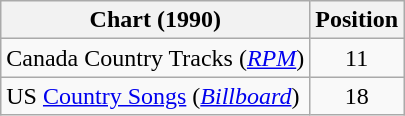<table class="wikitable sortable">
<tr>
<th scope="col">Chart (1990)</th>
<th scope="col">Position</th>
</tr>
<tr>
<td>Canada Country Tracks (<em><a href='#'>RPM</a></em>)</td>
<td align="center">11</td>
</tr>
<tr>
<td>US <a href='#'>Country Songs</a> (<em><a href='#'>Billboard</a></em>)</td>
<td align="center">18</td>
</tr>
</table>
